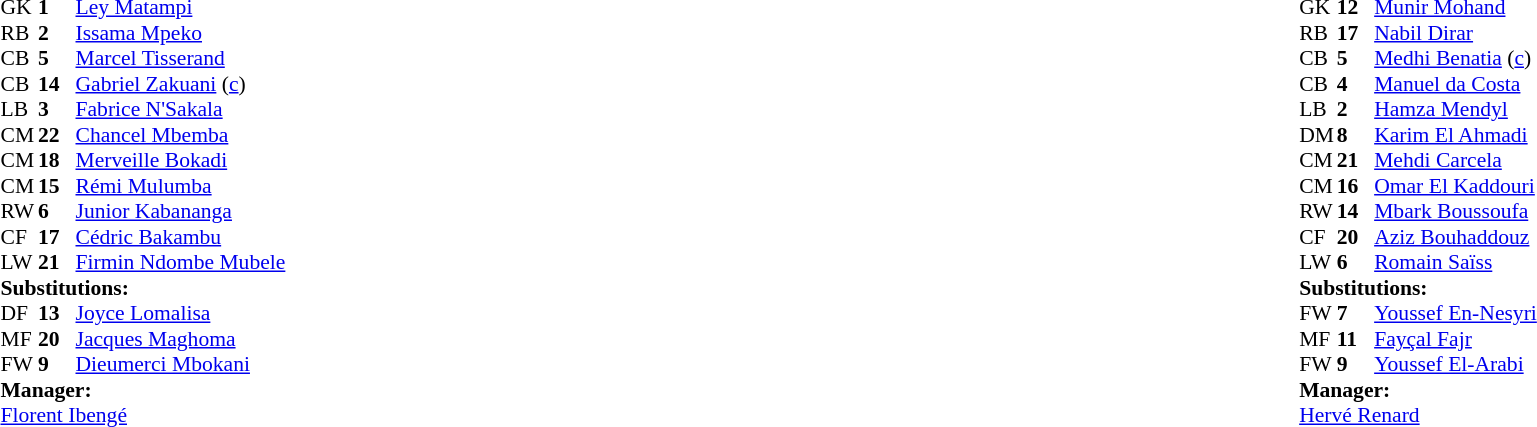<table width="100%">
<tr>
<td valign="top" width="40%"><br><table style="font-size:90%" cellspacing="0" cellpadding="0">
<tr>
<th width=25></th>
<th width=25></th>
</tr>
<tr>
<td>GK</td>
<td><strong>1</strong></td>
<td><a href='#'>Ley Matampi</a></td>
</tr>
<tr>
<td>RB</td>
<td><strong>2</strong></td>
<td><a href='#'>Issama Mpeko</a></td>
</tr>
<tr>
<td>CB</td>
<td><strong>5</strong></td>
<td><a href='#'>Marcel Tisserand</a></td>
</tr>
<tr>
<td>CB</td>
<td><strong>14</strong></td>
<td><a href='#'>Gabriel Zakuani</a> (<a href='#'>c</a>)</td>
</tr>
<tr>
<td>LB</td>
<td><strong>3</strong></td>
<td><a href='#'>Fabrice N'Sakala</a></td>
<td></td>
<td></td>
</tr>
<tr>
<td>CM</td>
<td><strong>22</strong></td>
<td><a href='#'>Chancel Mbemba</a></td>
</tr>
<tr>
<td>CM</td>
<td><strong>18</strong></td>
<td><a href='#'>Merveille Bokadi</a></td>
</tr>
<tr>
<td>CM</td>
<td><strong>15</strong></td>
<td><a href='#'>Rémi Mulumba</a></td>
</tr>
<tr>
<td>RW</td>
<td><strong>6</strong></td>
<td><a href='#'>Junior Kabananga</a></td>
<td></td>
<td></td>
</tr>
<tr>
<td>CF</td>
<td><strong>17</strong></td>
<td><a href='#'>Cédric Bakambu</a></td>
<td></td>
<td></td>
</tr>
<tr>
<td>LW</td>
<td><strong>21</strong></td>
<td><a href='#'>Firmin Ndombe Mubele</a></td>
</tr>
<tr>
<td colspan=3><strong>Substitutions:</strong></td>
</tr>
<tr>
<td>DF</td>
<td><strong>13</strong></td>
<td><a href='#'>Joyce Lomalisa</a></td>
<td></td>
<td></td>
</tr>
<tr>
<td>MF</td>
<td><strong>20</strong></td>
<td><a href='#'>Jacques Maghoma</a></td>
<td></td>
<td></td>
</tr>
<tr>
<td>FW</td>
<td><strong>9</strong></td>
<td><a href='#'>Dieumerci Mbokani</a></td>
<td></td>
<td></td>
</tr>
<tr>
<td colspan=3><strong>Manager:</strong></td>
</tr>
<tr>
<td colspan=3><a href='#'>Florent Ibengé</a></td>
</tr>
</table>
</td>
<td valign="top"></td>
<td valign="top" width="50%"><br><table style="font-size:90%; margin:auto" cellspacing="0" cellpadding="0">
<tr>
<th width=25></th>
<th width=25></th>
</tr>
<tr>
<td>GK</td>
<td><strong>12</strong></td>
<td><a href='#'>Munir Mohand</a></td>
</tr>
<tr>
<td>RB</td>
<td><strong>17</strong></td>
<td><a href='#'>Nabil Dirar</a></td>
</tr>
<tr>
<td>CB</td>
<td><strong>5</strong></td>
<td><a href='#'>Medhi Benatia</a> (<a href='#'>c</a>)</td>
</tr>
<tr>
<td>CB</td>
<td><strong>4</strong></td>
<td><a href='#'>Manuel da Costa</a></td>
<td></td>
</tr>
<tr>
<td>LB</td>
<td><strong>2</strong></td>
<td><a href='#'>Hamza Mendyl</a></td>
</tr>
<tr>
<td>DM</td>
<td><strong>8</strong></td>
<td><a href='#'>Karim El Ahmadi</a></td>
</tr>
<tr>
<td>CM</td>
<td><strong>21</strong></td>
<td><a href='#'>Mehdi Carcela</a></td>
<td></td>
<td></td>
</tr>
<tr>
<td>CM</td>
<td><strong>16</strong></td>
<td><a href='#'>Omar El Kaddouri</a></td>
<td></td>
<td></td>
</tr>
<tr>
<td>RW</td>
<td><strong>14</strong></td>
<td><a href='#'>Mbark Boussoufa</a></td>
</tr>
<tr>
<td>CF</td>
<td><strong>20</strong></td>
<td><a href='#'>Aziz Bouhaddouz</a></td>
</tr>
<tr>
<td>LW</td>
<td><strong>6</strong></td>
<td><a href='#'>Romain Saïss</a></td>
<td></td>
<td></td>
</tr>
<tr>
<td colspan=3><strong>Substitutions:</strong></td>
</tr>
<tr>
<td>FW</td>
<td><strong>7</strong></td>
<td><a href='#'>Youssef En-Nesyri</a></td>
<td></td>
<td></td>
</tr>
<tr>
<td>MF</td>
<td><strong>11</strong></td>
<td><a href='#'>Fayçal Fajr</a></td>
<td></td>
<td></td>
</tr>
<tr>
<td>FW</td>
<td><strong>9</strong></td>
<td><a href='#'>Youssef El-Arabi</a></td>
<td></td>
<td></td>
</tr>
<tr>
<td colspan=3><strong>Manager:</strong></td>
</tr>
<tr>
<td colspan=3> <a href='#'>Hervé Renard</a></td>
</tr>
</table>
</td>
</tr>
</table>
